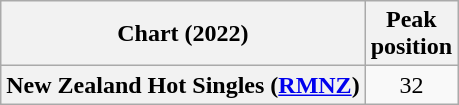<table class="wikitable plainrowheaders" style="text-align:center">
<tr>
<th scope="col">Chart (2022)</th>
<th scope="col">Peak<br>position</th>
</tr>
<tr>
<th scope="row">New Zealand Hot Singles (<a href='#'>RMNZ</a>)</th>
<td>32</td>
</tr>
</table>
